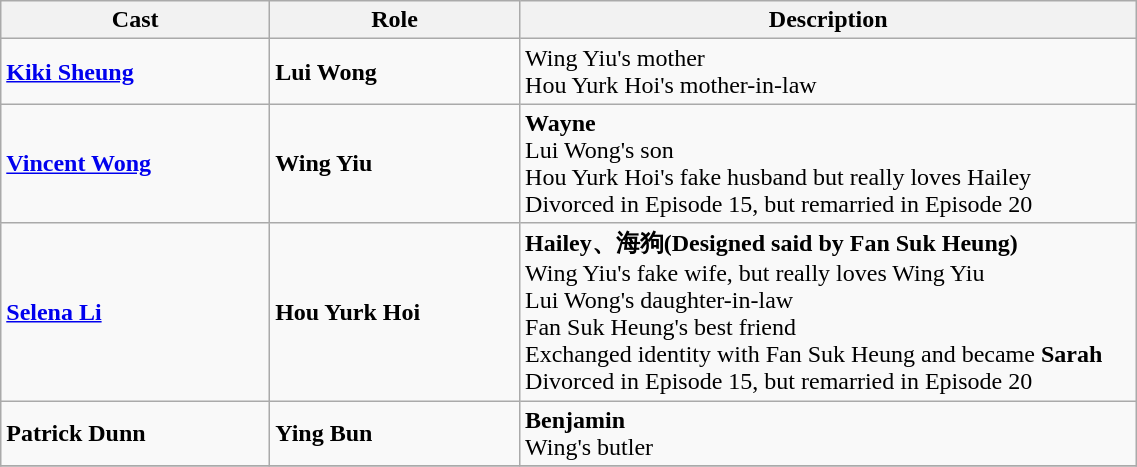<table class="wikitable" width="60%">
<tr>
<th style="width:6%">Cast</th>
<th style="width:6%">Role</th>
<th style="width:15%">Description</th>
</tr>
<tr>
<td><strong><a href='#'>Kiki Sheung</a></strong></td>
<td><strong>Lui Wong</strong></td>
<td>Wing Yiu's mother<br>Hou Yurk Hoi's mother-in-law</td>
</tr>
<tr>
<td><strong><a href='#'>Vincent Wong</a></strong></td>
<td><strong>Wing Yiu</strong></td>
<td><strong>Wayne</strong><br>Lui Wong's son<br>Hou Yurk Hoi's fake husband but really loves Hailey<br>Divorced in Episode 15, but remarried in Episode 20</td>
</tr>
<tr>
<td><strong><a href='#'>Selena Li</a></strong></td>
<td><strong>Hou Yurk Hoi</strong></td>
<td><strong>Hailey、海狗(Designed said by Fan Suk Heung)</strong><br>Wing Yiu's fake wife, but really loves Wing Yiu<br>Lui Wong's daughter-in-law<br>Fan Suk Heung's best friend<br>Exchanged identity with Fan Suk Heung and became <strong>Sarah</strong><br>Divorced in Episode 15, but remarried in Episode 20</td>
</tr>
<tr>
<td><strong>Patrick Dunn</strong></td>
<td><strong>Ying Bun</strong></td>
<td><strong>Benjamin</strong><br>Wing's butler</td>
</tr>
<tr>
</tr>
</table>
